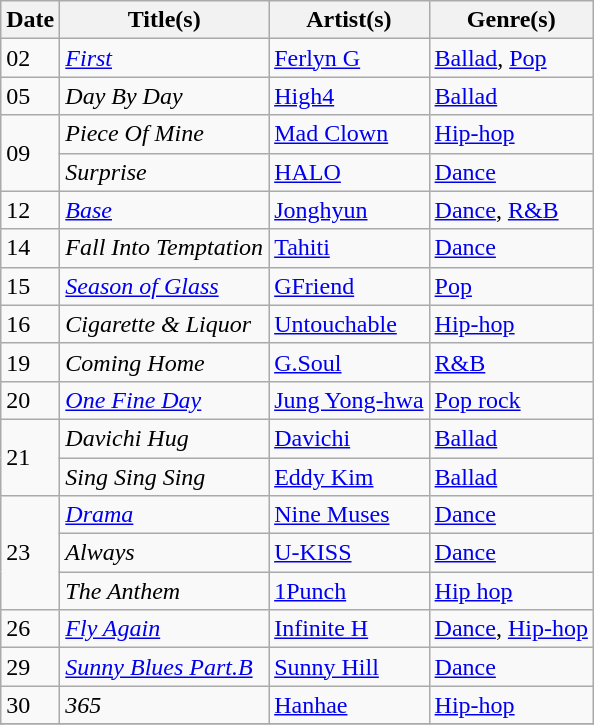<table class="wikitable" style="text-align: left;">
<tr>
<th>Date</th>
<th>Title(s)</th>
<th>Artist(s)</th>
<th>Genre(s)</th>
</tr>
<tr>
<td rowspan="1">02</td>
<td><em><a href='#'>First</a></em></td>
<td><a href='#'>Ferlyn G</a></td>
<td><a href='#'>Ballad</a>, <a href='#'>Pop</a></td>
</tr>
<tr>
<td rowspan="1">05</td>
<td><em>Day By Day</em></td>
<td><a href='#'>High4</a></td>
<td><a href='#'>Ballad</a></td>
</tr>
<tr>
<td rowspan="2">09</td>
<td><em>Piece Of Mine</em></td>
<td><a href='#'>Mad Clown</a></td>
<td><a href='#'>Hip-hop</a></td>
</tr>
<tr>
<td><em>Surprise</em></td>
<td><a href='#'>HALO</a></td>
<td><a href='#'>Dance</a></td>
</tr>
<tr>
<td rowspan="1">12</td>
<td><em><a href='#'>Base</a></em></td>
<td><a href='#'>Jonghyun</a></td>
<td><a href='#'>Dance</a>, <a href='#'>R&B</a></td>
</tr>
<tr>
<td rowspan="1">14</td>
<td><em>Fall Into Temptation</em></td>
<td><a href='#'>Tahiti</a></td>
<td><a href='#'>Dance</a></td>
</tr>
<tr>
<td rowspan="1">15</td>
<td><em><a href='#'>Season of Glass</a></em></td>
<td><a href='#'>GFriend</a></td>
<td><a href='#'>Pop</a></td>
</tr>
<tr>
<td rowspan="1">16</td>
<td><em>Cigarette & Liquor</em></td>
<td><a href='#'>Untouchable</a></td>
<td><a href='#'>Hip-hop</a></td>
</tr>
<tr>
<td rowspan="1">19</td>
<td><em>Coming Home</em></td>
<td><a href='#'>G.Soul</a></td>
<td><a href='#'>R&B</a></td>
</tr>
<tr>
<td rowspan="1">20</td>
<td><em><a href='#'>One Fine Day</a></em></td>
<td><a href='#'>Jung Yong-hwa</a></td>
<td><a href='#'>Pop rock</a></td>
</tr>
<tr>
<td rowspan="2">21</td>
<td><em>Davichi Hug</em></td>
<td><a href='#'>Davichi</a></td>
<td><a href='#'>Ballad</a></td>
</tr>
<tr>
<td><em>Sing Sing Sing</em></td>
<td><a href='#'>Eddy Kim</a></td>
<td><a href='#'>Ballad</a></td>
</tr>
<tr>
<td rowspan="3">23</td>
<td><em><a href='#'>Drama</a></em></td>
<td><a href='#'>Nine Muses</a></td>
<td><a href='#'>Dance</a></td>
</tr>
<tr>
<td><em>Always</em></td>
<td><a href='#'>U-KISS</a></td>
<td><a href='#'>Dance</a></td>
</tr>
<tr>
<td><em>The Anthem</em></td>
<td><a href='#'>1Punch</a></td>
<td><a href='#'>Hip hop</a></td>
</tr>
<tr>
<td rowspan="1">26</td>
<td><em><a href='#'>Fly Again</a></em></td>
<td><a href='#'>Infinite H</a></td>
<td><a href='#'>Dance</a>, <a href='#'>Hip-hop</a></td>
</tr>
<tr>
<td rowspan="1">29</td>
<td><em><a href='#'>Sunny Blues Part.B</a></em></td>
<td><a href='#'>Sunny Hill</a></td>
<td><a href='#'>Dance</a></td>
</tr>
<tr>
<td rowspan="1">30</td>
<td><em>365</em></td>
<td><a href='#'>Hanhae</a></td>
<td><a href='#'>Hip-hop</a></td>
</tr>
<tr>
</tr>
</table>
